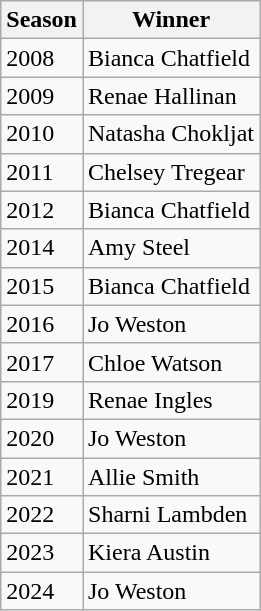<table class="wikitable collapsible">
<tr>
<th>Season</th>
<th>Winner</th>
</tr>
<tr>
<td>2008</td>
<td>Bianca Chatfield</td>
</tr>
<tr>
<td>2009</td>
<td>Renae Hallinan</td>
</tr>
<tr>
<td>2010</td>
<td>Natasha Chokljat</td>
</tr>
<tr>
<td>2011</td>
<td>Chelsey Tregear</td>
</tr>
<tr>
<td>2012</td>
<td>Bianca Chatfield</td>
</tr>
<tr>
<td>2014</td>
<td>Amy Steel</td>
</tr>
<tr>
<td>2015</td>
<td>Bianca Chatfield</td>
</tr>
<tr>
<td>2016</td>
<td>Jo Weston</td>
</tr>
<tr>
<td>2017</td>
<td>Chloe Watson</td>
</tr>
<tr>
<td>2019</td>
<td>Renae Ingles</td>
</tr>
<tr>
<td>2020</td>
<td>Jo Weston</td>
</tr>
<tr>
<td>2021</td>
<td>Allie Smith</td>
</tr>
<tr>
<td>2022</td>
<td>Sharni Lambden</td>
</tr>
<tr>
<td>2023</td>
<td>Kiera Austin</td>
</tr>
<tr>
<td>2024</td>
<td>Jo Weston</td>
</tr>
</table>
